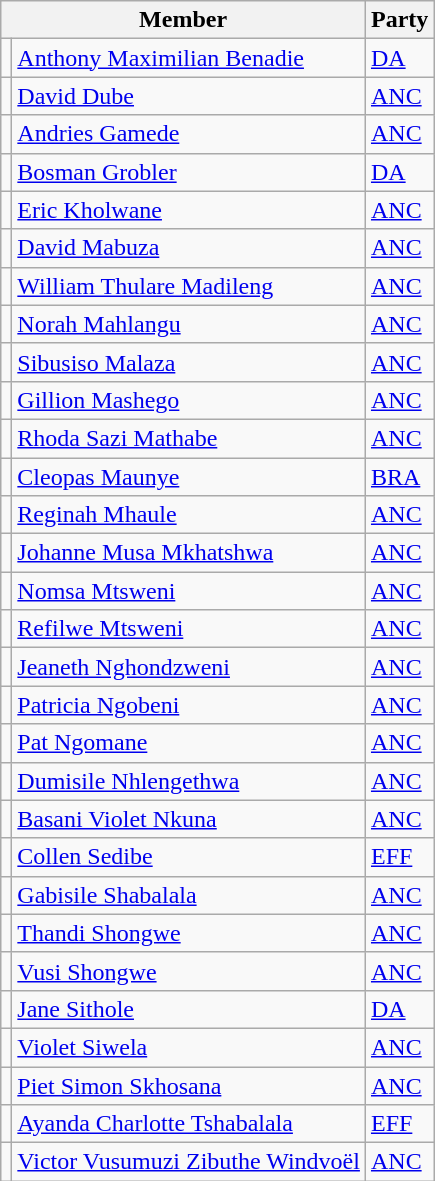<table class="wikitable sortable">
<tr>
<th colspan="2"><strong>Member</strong></th>
<th><strong>Party</strong></th>
</tr>
<tr>
<td></td>
<td><a href='#'>Anthony Maximilian Benadie</a></td>
<td><a href='#'>DA</a></td>
</tr>
<tr>
<td></td>
<td><a href='#'>David Dube</a></td>
<td><a href='#'>ANC</a></td>
</tr>
<tr>
<td></td>
<td><a href='#'>Andries Gamede</a></td>
<td><a href='#'>ANC</a></td>
</tr>
<tr>
<td></td>
<td><a href='#'>Bosman Grobler</a></td>
<td><a href='#'>DA</a></td>
</tr>
<tr>
<td></td>
<td><a href='#'>Eric Kholwane</a></td>
<td><a href='#'>ANC</a></td>
</tr>
<tr>
<td></td>
<td><a href='#'>David Mabuza</a></td>
<td><a href='#'>ANC</a></td>
</tr>
<tr>
<td></td>
<td><a href='#'>William Thulare Madileng</a></td>
<td><a href='#'>ANC</a></td>
</tr>
<tr>
<td></td>
<td><a href='#'>Norah Mahlangu</a></td>
<td><a href='#'>ANC</a></td>
</tr>
<tr>
<td></td>
<td><a href='#'>Sibusiso Malaza</a></td>
<td><a href='#'>ANC</a></td>
</tr>
<tr>
<td></td>
<td><a href='#'>Gillion Mashego</a></td>
<td><a href='#'>ANC</a></td>
</tr>
<tr>
<td></td>
<td><a href='#'>Rhoda Sazi Mathabe</a></td>
<td><a href='#'>ANC</a></td>
</tr>
<tr>
<td></td>
<td><a href='#'>Cleopas Maunye</a></td>
<td><a href='#'>BRA</a></td>
</tr>
<tr>
<td></td>
<td><a href='#'>Reginah Mhaule</a></td>
<td><a href='#'>ANC</a></td>
</tr>
<tr>
<td></td>
<td><a href='#'>Johanne Musa Mkhatshwa</a></td>
<td><a href='#'>ANC</a></td>
</tr>
<tr>
<td></td>
<td><a href='#'>Nomsa Mtsweni</a></td>
<td><a href='#'>ANC</a></td>
</tr>
<tr>
<td></td>
<td><a href='#'>Refilwe Mtsweni</a></td>
<td><a href='#'>ANC</a></td>
</tr>
<tr>
<td></td>
<td><a href='#'>Jeaneth Nghondzweni</a></td>
<td><a href='#'>ANC</a></td>
</tr>
<tr>
<td></td>
<td><a href='#'>Patricia Ngobeni</a></td>
<td><a href='#'>ANC</a></td>
</tr>
<tr>
<td></td>
<td><a href='#'>Pat Ngomane</a></td>
<td><a href='#'>ANC</a></td>
</tr>
<tr>
<td></td>
<td><a href='#'>Dumisile Nhlengethwa</a></td>
<td><a href='#'>ANC</a></td>
</tr>
<tr>
<td></td>
<td><a href='#'>Basani Violet Nkuna</a></td>
<td><a href='#'>ANC</a></td>
</tr>
<tr>
<td></td>
<td><a href='#'>Collen Sedibe</a></td>
<td><a href='#'>EFF</a></td>
</tr>
<tr>
<td></td>
<td><a href='#'>Gabisile Shabalala</a></td>
<td><a href='#'>ANC</a></td>
</tr>
<tr>
<td></td>
<td><a href='#'>Thandi Shongwe</a></td>
<td><a href='#'>ANC</a></td>
</tr>
<tr>
<td></td>
<td><a href='#'>Vusi Shongwe</a></td>
<td><a href='#'>ANC</a></td>
</tr>
<tr>
<td></td>
<td><a href='#'>Jane Sithole</a></td>
<td><a href='#'>DA</a></td>
</tr>
<tr>
<td></td>
<td><a href='#'>Violet Siwela</a></td>
<td><a href='#'>ANC</a></td>
</tr>
<tr>
<td></td>
<td><a href='#'>Piet Simon Skhosana</a></td>
<td><a href='#'>ANC</a></td>
</tr>
<tr>
<td></td>
<td><a href='#'>Ayanda Charlotte Tshabalala</a></td>
<td><a href='#'>EFF</a></td>
</tr>
<tr>
<td></td>
<td><a href='#'>Victor Vusumuzi Zibuthe Windvoël</a></td>
<td><a href='#'>ANC</a></td>
</tr>
</table>
